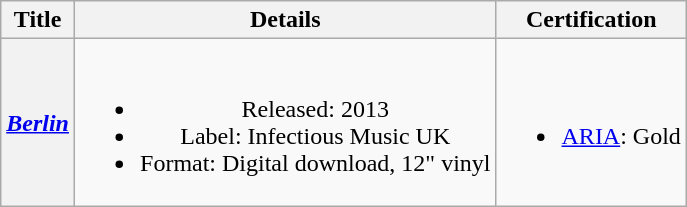<table class="wikitable plainrowheaders" style="text-align:center;">
<tr>
<th scope="col">Title</th>
<th scope="col">Details</th>
<th scope="col">Certification</th>
</tr>
<tr>
<th scope="row"><em><a href='#'>Berlin</a></em></th>
<td><br><ul><li>Released: 2013</li><li>Label: Infectious Music UK</li><li>Format: Digital download, 12" vinyl</li></ul></td>
<td><br><ul><li><a href='#'>ARIA</a>: Gold</li></ul></td>
</tr>
</table>
